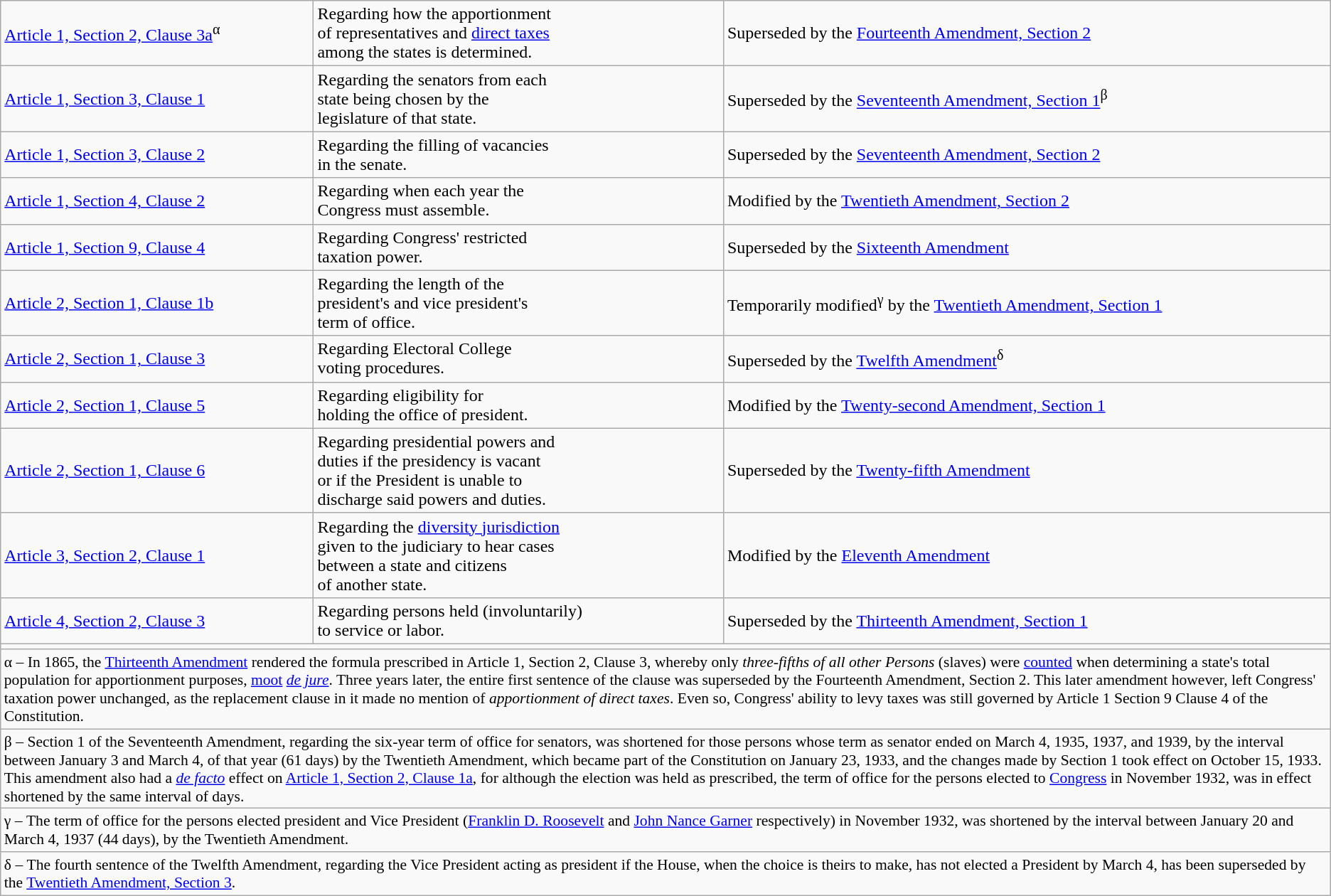<table class="wikitable">
<tr>
<td><a href='#'>Article 1, Section 2, Clause 3a</a><sup><span>α</span></sup></td>
<td>Regarding how the apportionment<br>of representatives and <a href='#'>direct taxes</a><br>among the states is determined.</td>
<td>Superseded by the <a href='#'>Fourteenth Amendment, Section 2</a></td>
</tr>
<tr>
<td><a href='#'>Article 1, Section 3, Clause 1</a></td>
<td>Regarding the senators from each<br>state being chosen by the<br>legislature of that state.</td>
<td>Superseded by the <a href='#'>Seventeenth Amendment, Section 1</a><sup><span>β</span></sup></td>
</tr>
<tr>
<td><a href='#'>Article 1, Section 3, Clause 2</a></td>
<td>Regarding the filling of vacancies<br>in the senate.</td>
<td>Superseded by the <a href='#'>Seventeenth Amendment, Section 2</a></td>
</tr>
<tr>
<td><a href='#'>Article 1, Section 4, Clause 2</a></td>
<td>Regarding when each year the<br>Congress must assemble.</td>
<td>Modified by the <a href='#'>Twentieth Amendment, Section 2</a></td>
</tr>
<tr>
<td><a href='#'>Article 1, Section 9, Clause 4</a></td>
<td>Regarding Congress' restricted<br>taxation power.</td>
<td>Superseded by the <a href='#'>Sixteenth Amendment</a></td>
</tr>
<tr>
<td><a href='#'>Article 2, Section 1, Clause 1b</a></td>
<td>Regarding the length of the<br>president's and vice president's<br>term of office.</td>
<td>Temporarily modified<sup><span>γ</span></sup> by the <a href='#'>Twentieth Amendment, Section 1</a></td>
</tr>
<tr>
<td><a href='#'>Article 2, Section 1, Clause 3</a></td>
<td>Regarding Electoral College<br>voting procedures.</td>
<td>Superseded by the <a href='#'>Twelfth Amendment</a><sup><span>δ</span></sup></td>
</tr>
<tr>
<td><a href='#'>Article 2, Section 1, Clause 5</a></td>
<td>Regarding eligibility for<br>holding the office of president.</td>
<td>Modified by the <a href='#'>Twenty-second Amendment, Section 1</a></td>
</tr>
<tr>
<td><a href='#'>Article 2, Section 1, Clause 6</a></td>
<td>Regarding presidential powers and<br>duties if the presidency is vacant<br>or if the President is unable to<br>discharge said powers and duties.</td>
<td>Superseded by the <a href='#'>Twenty-fifth Amendment</a></td>
</tr>
<tr>
<td><a href='#'>Article 3, Section 2, Clause 1</a></td>
<td>Regarding the <a href='#'>diversity jurisdiction</a><br>given to the judiciary to hear cases<br>between a state and citizens<br>of another state.</td>
<td>Modified by the <a href='#'>Eleventh Amendment</a></td>
</tr>
<tr>
<td><a href='#'>Article 4, Section 2, Clause 3</a></td>
<td>Regarding persons held (involuntarily)<br>to service or labor.</td>
<td>Superseded by the <a href='#'>Thirteenth Amendment, Section 1</a></td>
</tr>
<tr>
<td colspan="3" style="font-size:60%"></td>
</tr>
<tr>
<td colspan="3" style="font-size:90%"><span>α</span> – In 1865, the <a href='#'>Thirteenth Amendment</a> rendered the formula prescribed in Article 1, Section 2, Clause 3, whereby only <em>three-fifths of all other Persons</em> (slaves) were <a href='#'>counted</a> when determining a state's total population for apportionment purposes, <a href='#'>moot</a> <em><a href='#'>de jure</a></em>. Three years later, the entire first sentence of the clause was superseded by the Fourteenth Amendment, Section 2. This later amendment however, left Congress' taxation power unchanged, as the replacement clause in it made no mention of <em>apportionment of direct taxes</em>. Even so, Congress' ability to levy taxes was still governed by Article 1 Section 9 Clause 4 of the Constitution.</td>
</tr>
<tr>
<td colspan="3" style="font-size:90%"><span>β</span> – Section 1 of the Seventeenth Amendment, regarding the six-year term of office for senators, was shortened for those persons whose term as senator ended on March 4, 1935, 1937, and 1939, by the interval between January 3 and March 4, of that year (61 days) by the Twentieth Amendment, which became part of the Constitution on January 23, 1933, and the changes made by Section 1 took effect on October 15, 1933. This amendment also had a <em><a href='#'>de facto</a></em> effect on <a href='#'>Article 1, Section 2, Clause 1a</a>, for although the election was held as prescribed, the term of office for the persons elected to <a href='#'>Congress</a> in November 1932, was in effect shortened by the same interval of days.</td>
</tr>
<tr>
<td colspan="3" style="font-size:90%"><span>γ</span> – The term of office for the persons elected president and Vice President (<a href='#'>Franklin D. Roosevelt</a> and <a href='#'>John Nance Garner</a> respectively) in November 1932, was shortened by the interval between January 20 and March 4, 1937 (44 days), by the Twentieth Amendment.</td>
</tr>
<tr>
<td colspan="3" style="font-size:90%"><span>δ</span> – The fourth sentence of the Twelfth Amendment, regarding the Vice President acting as president if the House, when the choice is theirs to make, has not elected a President by March 4, has been superseded by the <a href='#'>Twentieth Amendment, Section 3</a>.</td>
</tr>
</table>
